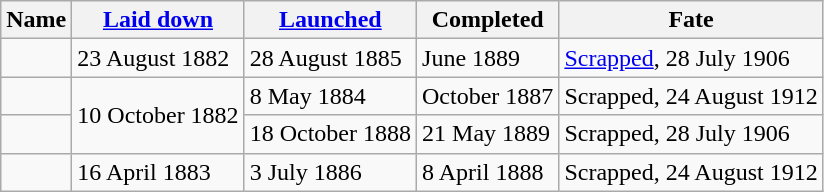<table class="wikitable plainrowheaders">
<tr>
<th scope="col">Name</th>
<th scope="col"><a href='#'>Laid down</a></th>
<th scope="col"><a href='#'>Launched</a></th>
<th scope="col">Completed</th>
<th scope="col">Fate</th>
</tr>
<tr>
<td scope="row"></td>
<td>23 August 1882</td>
<td>28 August 1885</td>
<td>June 1889</td>
<td><a href='#'>Scrapped</a>, 28 July 1906</td>
</tr>
<tr>
<td scope="row"></td>
<td rowspan=2>10 October 1882</td>
<td>8 May 1884</td>
<td>October 1887</td>
<td>Scrapped, 24 August 1912</td>
</tr>
<tr>
<td scope="row"></td>
<td>18 October 1888</td>
<td>21 May 1889</td>
<td>Scrapped, 28 July 1906</td>
</tr>
<tr>
<td scope="row"></td>
<td>16 April 1883</td>
<td>3 July 1886</td>
<td>8 April 1888</td>
<td>Scrapped, 24 August 1912</td>
</tr>
</table>
